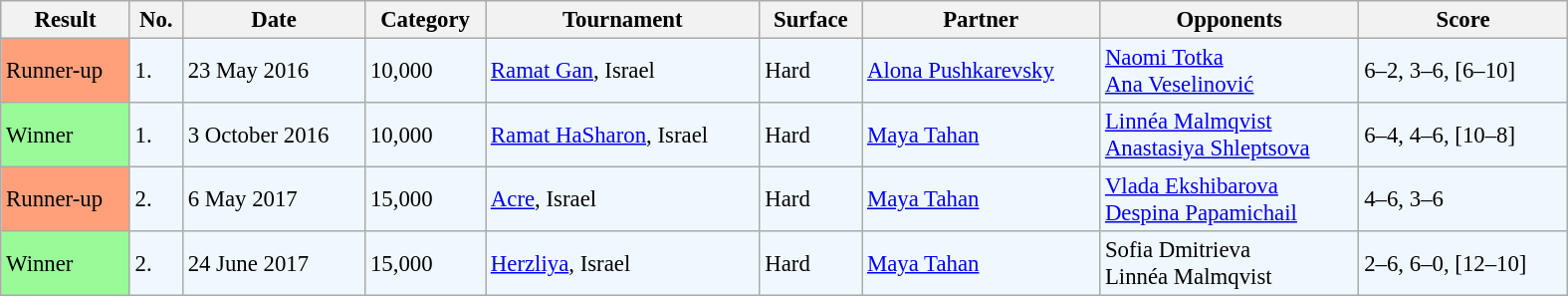<table class="wikitable" style="font-size:95%;" width="1050">
<tr>
<th>Result</th>
<th>No.</th>
<th>Date</th>
<th>Category</th>
<th>Tournament</th>
<th>Surface</th>
<th>Partner</th>
<th>Opponents</th>
<th>Score</th>
</tr>
<tr style="background:#f0f8ff;">
<td bgcolor="FFA07A">Runner-up</td>
<td>1.</td>
<td>23 May 2016</td>
<td>10,000</td>
<td><a href='#'>Ramat Gan</a>, Israel</td>
<td>Hard</td>
<td> <a href='#'>Alona Pushkarevsky</a></td>
<td> <a href='#'>Naomi Totka</a> <br>  <a href='#'>Ana Veselinović</a></td>
<td>6–2, 3–6, [6–10]</td>
</tr>
<tr style="background:#f0f8ff;">
<td bgcolor="98FB98">Winner</td>
<td>1.</td>
<td>3 October 2016</td>
<td>10,000</td>
<td><a href='#'>Ramat HaSharon</a>, Israel</td>
<td>Hard</td>
<td> <a href='#'>Maya Tahan</a></td>
<td> <a href='#'>Linnéa Malmqvist</a> <br>  <a href='#'>Anastasiya Shleptsova</a></td>
<td>6–4, 4–6, [10–8]</td>
</tr>
<tr style="background:#f0f8ff;">
<td bgcolor="FFA07A">Runner-up</td>
<td>2.</td>
<td>6 May 2017</td>
<td>15,000</td>
<td><a href='#'>Acre</a>, Israel</td>
<td>Hard</td>
<td> <a href='#'>Maya Tahan</a></td>
<td> <a href='#'>Vlada Ekshibarova</a> <br>  <a href='#'>Despina Papamichail</a></td>
<td>4–6, 3–6</td>
</tr>
<tr style="background:#f0f8ff;">
<td bgcolor="98FB98">Winner</td>
<td>2.</td>
<td>24 June 2017</td>
<td>15,000</td>
<td><a href='#'>Herzliya</a>, Israel</td>
<td>Hard</td>
<td> <a href='#'>Maya Tahan</a></td>
<td> Sofia Dmitrieva <br>  Linnéa Malmqvist</td>
<td>2–6, 6–0, [12–10]</td>
</tr>
</table>
